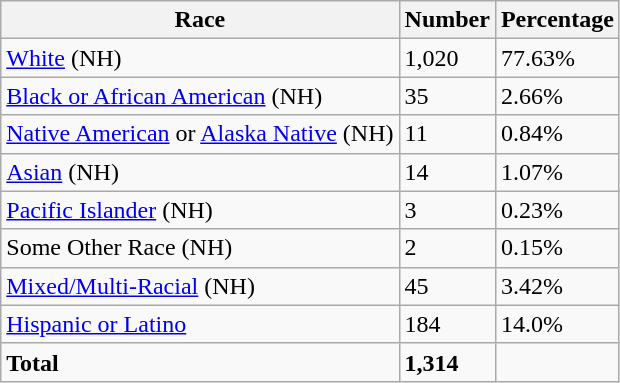<table class="wikitable">
<tr>
<th>Race</th>
<th>Number</th>
<th>Percentage</th>
</tr>
<tr>
<td><a href='#'>White</a> (NH)</td>
<td>1,020</td>
<td>77.63%</td>
</tr>
<tr>
<td><a href='#'>Black or African American</a> (NH)</td>
<td>35</td>
<td>2.66%</td>
</tr>
<tr>
<td><a href='#'>Native American</a> or <a href='#'>Alaska Native</a> (NH)</td>
<td>11</td>
<td>0.84%</td>
</tr>
<tr>
<td><a href='#'>Asian</a> (NH)</td>
<td>14</td>
<td>1.07%</td>
</tr>
<tr>
<td><a href='#'>Pacific Islander</a> (NH)</td>
<td>3</td>
<td>0.23%</td>
</tr>
<tr>
<td>Some Other Race (NH)</td>
<td>2</td>
<td>0.15%</td>
</tr>
<tr>
<td><a href='#'>Mixed/Multi-Racial</a> (NH)</td>
<td>45</td>
<td>3.42%</td>
</tr>
<tr>
<td><a href='#'>Hispanic or Latino</a></td>
<td>184</td>
<td>14.0%</td>
</tr>
<tr>
<td><strong>Total</strong></td>
<td><strong>1,314</strong></td>
<td></td>
</tr>
</table>
